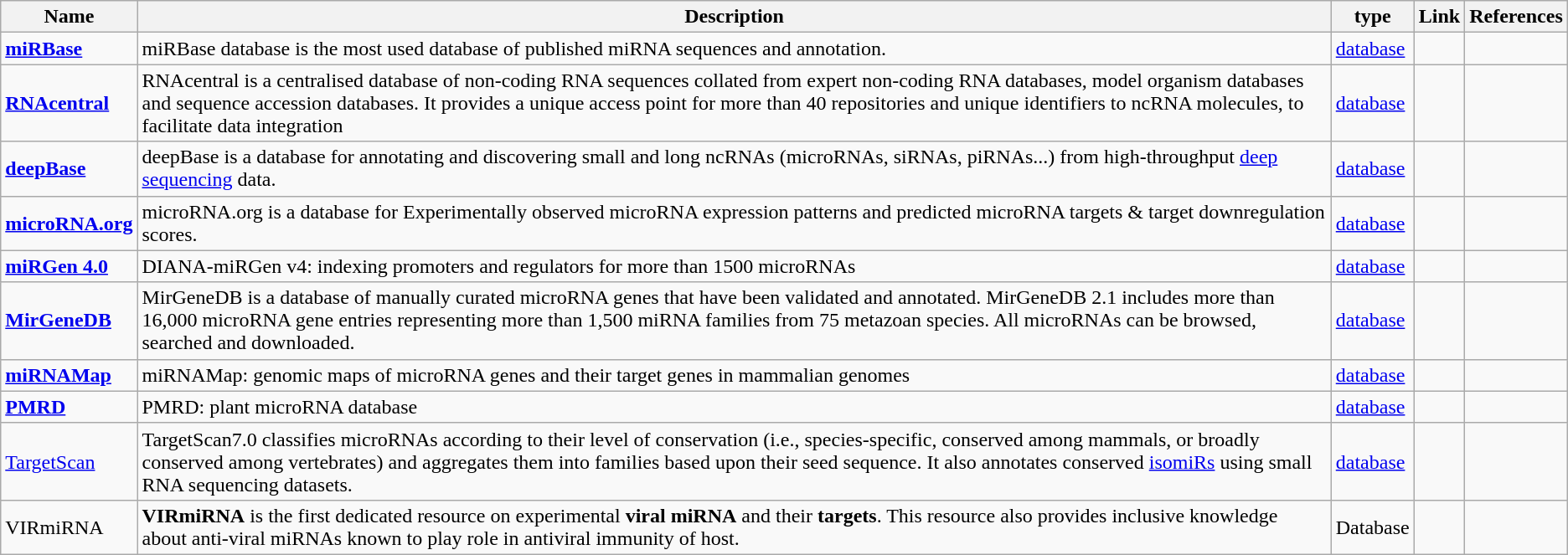<table class="wikitable">
<tr>
<th>Name</th>
<th>Description</th>
<th>type</th>
<th>Link</th>
<th>References</th>
</tr>
<tr>
<td><strong><a href='#'>miRBase</a></strong></td>
<td>miRBase database is the most used database of published miRNA sequences and annotation.</td>
<td><a href='#'>database</a></td>
<td></td>
<td></td>
</tr>
<tr>
<td><strong><a href='#'>RNAcentral</a></strong></td>
<td>RNAcentral is a centralised database of non‐coding RNA sequences collated from expert non‐coding RNA databases, model organism databases and sequence accession databases. It provides a unique access point for more than 40 repositories and unique identifiers to ncRNA molecules, to facilitate data integration</td>
<td><a href='#'>database</a></td>
<td></td>
<td></td>
</tr>
<tr>
<td><strong><a href='#'>deepBase</a></strong></td>
<td>deepBase is a database for annotating and discovering small and long ncRNAs (microRNAs, siRNAs, piRNAs...) from high-throughput <a href='#'>deep sequencing</a> data.</td>
<td><a href='#'>database</a></td>
<td></td>
<td></td>
</tr>
<tr>
<td><strong><a href='#'>microRNA.org</a></strong></td>
<td>microRNA.org is a database for Experimentally observed microRNA expression patterns and predicted microRNA targets & target downregulation scores.</td>
<td><a href='#'>database</a></td>
<td></td>
<td></td>
</tr>
<tr>
<td><strong><a href='#'>miRGen 4.0</a></strong></td>
<td>DIANA-miRGen v4: indexing promoters and regulators for more than 1500 microRNAs</td>
<td><a href='#'>database</a></td>
<td></td>
<td></td>
</tr>
<tr>
<td><strong><a href='#'>MirGeneDB</a></strong></td>
<td>MirGeneDB is a database of manually curated microRNA genes that have been validated and annotated. MirGeneDB 2.1 includes more than 16,000 microRNA gene entries representing more than 1,500 miRNA families from 75 metazoan species. All microRNAs can be browsed, searched and downloaded.</td>
<td><a href='#'>database</a></td>
<td></td>
<td></td>
</tr>
<tr>
<td><strong><a href='#'>miRNAMap</a></strong></td>
<td>miRNAMap: genomic maps of microRNA genes and their target genes in mammalian genomes</td>
<td><a href='#'>database</a></td>
<td></td>
<td></td>
</tr>
<tr>
<td><strong><a href='#'>PMRD</a></strong></td>
<td>PMRD: plant microRNA database</td>
<td><a href='#'>database</a></td>
<td></td>
<td></td>
</tr>
<tr>
<td><a href='#'>TargetScan</a></td>
<td>TargetScan7.0 classifies microRNAs according to their level of conservation (i.e., species-specific, conserved among mammals, or broadly conserved among vertebrates) and aggregates them into families based upon their seed sequence. It also annotates conserved <a href='#'>isomiRs</a> using small RNA sequencing datasets.</td>
<td><a href='#'>database</a></td>
<td></td>
<td></td>
</tr>
<tr>
<td>VIRmiRNA</td>
<td><strong>VIRmiRNA</strong> is the first dedicated resource on experimental <strong>viral miRNA</strong> and their <strong>targets</strong>. This resource also provides inclusive knowledge about anti-viral miRNAs known to play role in antiviral immunity of host.</td>
<td>Database</td>
<td></td>
<td></td>
</tr>
</table>
